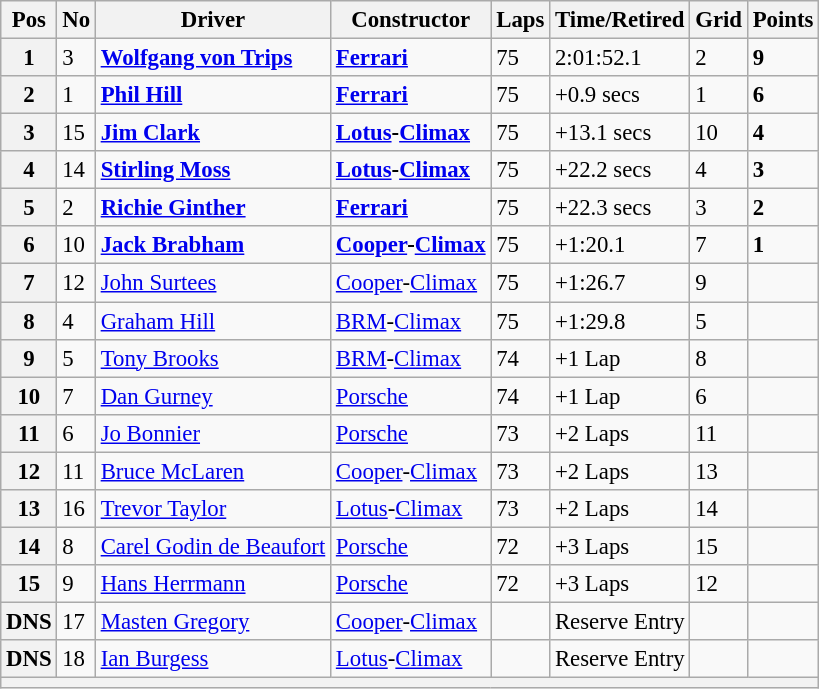<table class="wikitable" style="font-size: 95%;">
<tr>
<th>Pos</th>
<th>No</th>
<th>Driver</th>
<th>Constructor</th>
<th>Laps</th>
<th>Time/Retired</th>
<th>Grid</th>
<th>Points</th>
</tr>
<tr>
<th>1</th>
<td>3</td>
<td> <strong><a href='#'>Wolfgang von Trips</a></strong></td>
<td><strong><a href='#'>Ferrari</a></strong></td>
<td>75</td>
<td>2:01:52.1</td>
<td>2</td>
<td><strong>9</strong></td>
</tr>
<tr>
<th>2</th>
<td>1</td>
<td> <strong><a href='#'>Phil Hill</a></strong></td>
<td><strong><a href='#'>Ferrari</a></strong></td>
<td>75</td>
<td>+0.9 secs</td>
<td>1</td>
<td><strong>6</strong></td>
</tr>
<tr>
<th>3</th>
<td>15</td>
<td> <strong><a href='#'>Jim Clark</a></strong></td>
<td><strong><a href='#'>Lotus</a>-<a href='#'>Climax</a></strong></td>
<td>75</td>
<td>+13.1 secs</td>
<td>10</td>
<td><strong>4</strong></td>
</tr>
<tr>
<th>4</th>
<td>14</td>
<td> <strong><a href='#'>Stirling Moss</a></strong></td>
<td><strong><a href='#'>Lotus</a>-<a href='#'>Climax</a></strong></td>
<td>75</td>
<td>+22.2 secs</td>
<td>4</td>
<td><strong>3</strong></td>
</tr>
<tr>
<th>5</th>
<td>2</td>
<td> <strong><a href='#'>Richie Ginther</a></strong></td>
<td><strong><a href='#'>Ferrari</a></strong></td>
<td>75</td>
<td>+22.3 secs</td>
<td>3</td>
<td><strong>2</strong></td>
</tr>
<tr>
<th>6</th>
<td>10</td>
<td> <strong><a href='#'>Jack Brabham</a></strong></td>
<td><strong><a href='#'>Cooper</a>-<a href='#'>Climax</a></strong></td>
<td>75</td>
<td>+1:20.1</td>
<td>7</td>
<td><strong>1</strong></td>
</tr>
<tr>
<th>7</th>
<td>12</td>
<td> <a href='#'>John Surtees</a></td>
<td><a href='#'>Cooper</a>-<a href='#'>Climax</a></td>
<td>75</td>
<td>+1:26.7</td>
<td>9</td>
<td></td>
</tr>
<tr>
<th>8</th>
<td>4</td>
<td> <a href='#'>Graham Hill</a></td>
<td><a href='#'>BRM</a>-<a href='#'>Climax</a></td>
<td>75</td>
<td>+1:29.8</td>
<td>5</td>
<td></td>
</tr>
<tr>
<th>9</th>
<td>5</td>
<td> <a href='#'>Tony Brooks</a></td>
<td><a href='#'>BRM</a>-<a href='#'>Climax</a></td>
<td>74</td>
<td>+1 Lap</td>
<td>8</td>
<td></td>
</tr>
<tr>
<th>10</th>
<td>7</td>
<td> <a href='#'>Dan Gurney</a></td>
<td><a href='#'>Porsche</a></td>
<td>74</td>
<td>+1 Lap</td>
<td>6</td>
<td></td>
</tr>
<tr>
<th>11</th>
<td>6</td>
<td> <a href='#'>Jo Bonnier</a></td>
<td><a href='#'>Porsche</a></td>
<td>73</td>
<td>+2 Laps</td>
<td>11</td>
<td></td>
</tr>
<tr>
<th>12</th>
<td>11</td>
<td> <a href='#'>Bruce McLaren</a></td>
<td><a href='#'>Cooper</a>-<a href='#'>Climax</a></td>
<td>73</td>
<td>+2 Laps</td>
<td>13</td>
<td></td>
</tr>
<tr>
<th>13</th>
<td>16</td>
<td> <a href='#'>Trevor Taylor</a></td>
<td><a href='#'>Lotus</a>-<a href='#'>Climax</a></td>
<td>73</td>
<td>+2 Laps</td>
<td>14</td>
<td></td>
</tr>
<tr>
<th>14</th>
<td>8</td>
<td> <a href='#'>Carel Godin de Beaufort</a></td>
<td><a href='#'>Porsche</a></td>
<td>72</td>
<td>+3 Laps</td>
<td>15</td>
<td></td>
</tr>
<tr>
<th>15</th>
<td>9</td>
<td> <a href='#'>Hans Herrmann</a></td>
<td><a href='#'>Porsche</a></td>
<td>72</td>
<td>+3 Laps</td>
<td>12</td>
<td></td>
</tr>
<tr>
<th>DNS</th>
<td>17</td>
<td> <a href='#'>Masten Gregory</a></td>
<td><a href='#'>Cooper</a>-<a href='#'>Climax</a></td>
<td></td>
<td>Reserve Entry</td>
<td></td>
<td></td>
</tr>
<tr>
<th>DNS</th>
<td>18</td>
<td> <a href='#'>Ian Burgess</a></td>
<td><a href='#'>Lotus</a>-<a href='#'>Climax</a></td>
<td></td>
<td>Reserve Entry</td>
<td></td>
<td></td>
</tr>
<tr>
<th colspan="8"></th>
</tr>
</table>
